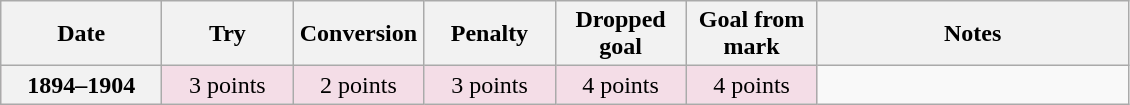<table class="wikitable">
<tr>
<th scope="col" width="100px">Date</th>
<th scope="col" width="80px">Try</th>
<th scope="col" width="80px">Conversion</th>
<th scope="col" width="80px">Penalty</th>
<th scope="col" width="80px">Dropped goal</th>
<th scope="col" width="80px">Goal from mark</th>
<th scope="col" width="200px">Notes<br></th>
</tr>
<tr style="text-align:center;background:#F4DDE7;">
<th>1894–1904</th>
<td>3 points</td>
<td>2 points</td>
<td>3 points</td>
<td>4 points</td>
<td>4 points<br></td>
</tr>
</table>
